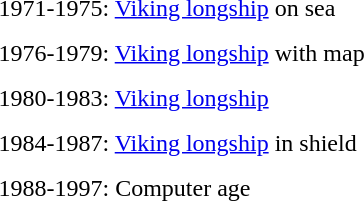<table cellspacing="10px">
<tr valign="top">
<td>1971-1975: <a href='#'>Viking longship</a> on sea<br></td>
</tr>
<tr valign="top">
<td>1976-1979: <a href='#'>Viking longship</a> with map<br></td>
</tr>
<tr valign="top">
<td>1980-1983: <a href='#'>Viking longship</a><br></td>
</tr>
<tr valign="top">
<td>1984-1987: <a href='#'>Viking longship</a> in shield<br></td>
</tr>
<tr valign="top">
<td>1988-1997: Computer age<br></td>
</tr>
</table>
